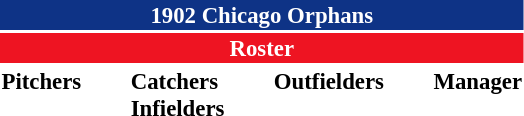<table class="toccolours" style="font-size: 95%;">
<tr>
<th colspan="10" style="background-color: #0e3386; color: white; text-align: center;">1902 Chicago Orphans</th>
</tr>
<tr>
<td colspan="10" style="background-color: #EE1422; color: white; text-align: center;"><strong>Roster</strong></td>
</tr>
<tr>
<td valign="top"><strong>Pitchers</strong><br>








</td>
<td width="25px"></td>
<td valign="top"><strong>Catchers</strong><br>


<strong>Infielders</strong>










</td>
<td width="25px"></td>
<td valign="top"><strong>Outfielders</strong><br>













</td>
<td width="25px"></td>
<td valign="top"><strong>Manager</strong><br></td>
</tr>
<tr>
</tr>
</table>
